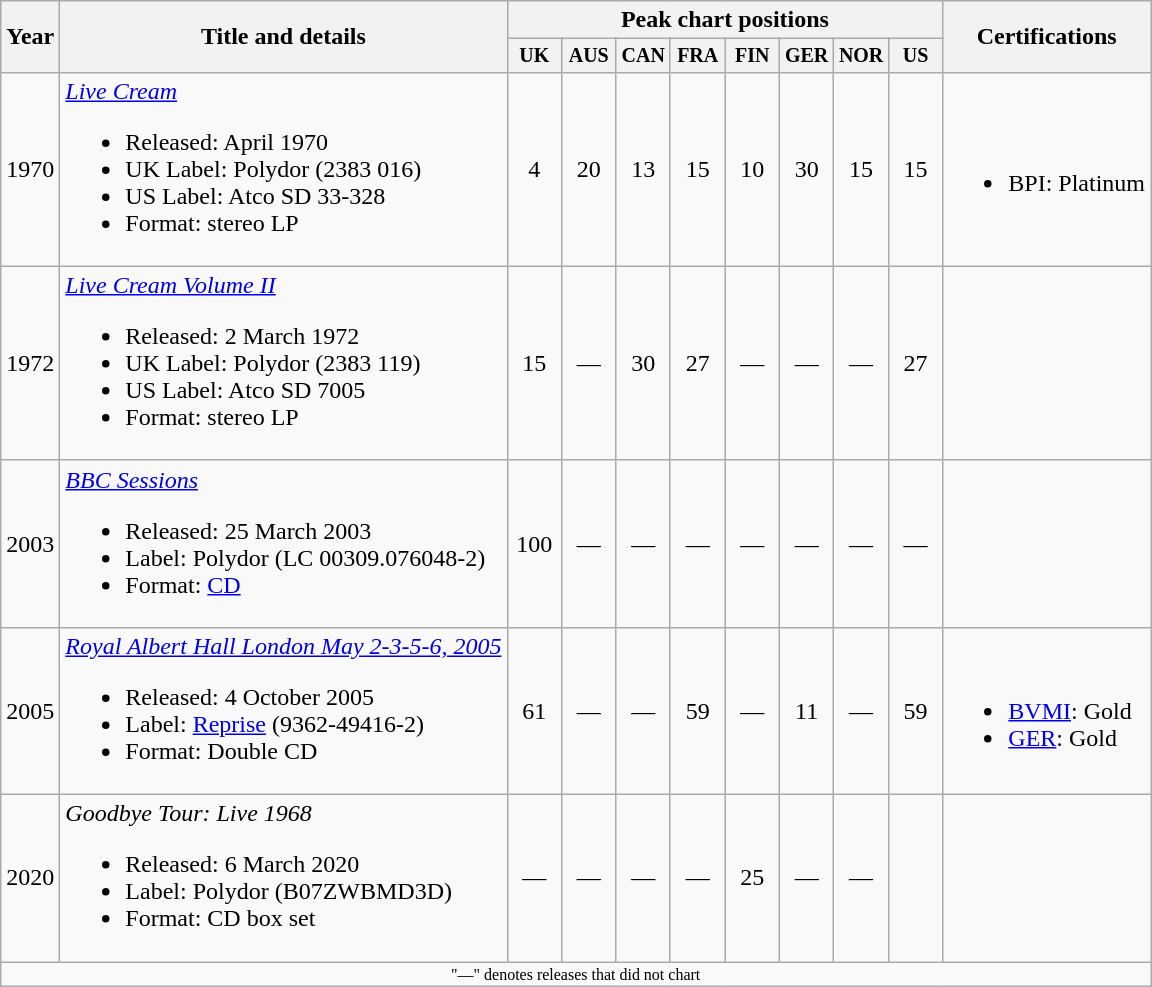<table class="wikitable">
<tr>
<th rowspan="2">Year</th>
<th rowspan="2">Title and details</th>
<th colspan="8">Peak chart positions</th>
<th rowspan="2">Certifications</th>
</tr>
<tr style="font-size:smaller;">
<th style="width:30px;">UK<br></th>
<th style="width:30px;">AUS<br></th>
<th style="width:30px;">CAN<br></th>
<th style="width:30px;">FRA<br></th>
<th style="width:30px;">FIN<br></th>
<th style="width:30px;">GER<br></th>
<th style="width:30px;">NOR<br></th>
<th style="width:30px;">US<br></th>
</tr>
<tr>
<td>1970</td>
<td style="text-align:left;"><em><a href='#'>Live Cream</a></em><br><ul><li>Released: April 1970</li><li>UK Label: Polydor (2383 016)</li><li>US Label: Atco SD 33-328</li><li>Format: stereo LP</li></ul></td>
<td style="text-align:center;">4</td>
<td style="text-align:center;">20</td>
<td style="text-align:center;">13</td>
<td style="text-align:center;">15</td>
<td style="text-align:center;">10</td>
<td style="text-align:center;">30</td>
<td style="text-align:center;">15</td>
<td style="text-align:center;">15</td>
<td><br><ul><li>BPI: Platinum</li></ul></td>
</tr>
<tr>
<td>1972</td>
<td style="text-align:left;"><em><a href='#'>Live Cream Volume II</a></em><br><ul><li>Released: 2 March 1972</li><li>UK Label: Polydor (2383 119)</li><li>US Label: Atco SD 7005</li><li>Format: stereo LP</li></ul></td>
<td style="text-align:center;">15</td>
<td style="text-align:center;">—</td>
<td style="text-align:center;">30</td>
<td style="text-align:center;">27</td>
<td style="text-align:center;">—</td>
<td style="text-align:center;">—</td>
<td style="text-align:center;">—</td>
<td style="text-align:center;">27</td>
<td></td>
</tr>
<tr>
<td>2003</td>
<td style="text-align:left;"><em><a href='#'>BBC Sessions</a></em><br><ul><li>Released: 25 March 2003</li><li>Label: Polydor (LC 00309.076048-2)</li><li>Format: <a href='#'>CD</a></li></ul></td>
<td style="text-align:center;">100</td>
<td style="text-align:center;">—</td>
<td style="text-align:center;">—</td>
<td style="text-align:center;">—</td>
<td style="text-align:center;">—</td>
<td style="text-align:center;">—</td>
<td style="text-align:center;">—</td>
<td style="text-align:center;">—</td>
<td></td>
</tr>
<tr>
<td>2005</td>
<td style="text-align:left;"><em><a href='#'>Royal Albert Hall London May 2-3-5-6, 2005</a></em><br><ul><li>Released: 4 October 2005</li><li>Label: <a href='#'>Reprise</a> (9362-49416-2)</li><li>Format: Double CD</li></ul></td>
<td style="text-align:center;">61</td>
<td style="text-align:center;">—</td>
<td style="text-align:center;">—</td>
<td style="text-align:center;">59</td>
<td style="text-align:center;">—</td>
<td style="text-align:center;">11</td>
<td style="text-align:center;">—</td>
<td style="text-align:center;">59</td>
<td><br><ul><li><a href='#'>BVMI</a>: Gold</li><li><a href='#'>GER</a>: Gold</li></ul></td>
</tr>
<tr>
<td>2020</td>
<td style="text-align:left;"><em>Goodbye Tour: Live 1968</em><br><ul><li>Released: 6 March 2020</li><li>Label: Polydor (B07ZWBMD3D)</li><li>Format: CD box set</li></ul></td>
<td style="text-align:center;">—</td>
<td style="text-align:center;">—</td>
<td style="text-align:center;">—</td>
<td style="text-align:center;">—</td>
<td style="text-align:center;">25</td>
<td style="text-align:center;">—</td>
<td style="text-align:center;">—</td>
<td></td>
</tr>
<tr>
<td colspan="11" style="text-align:center; font-size:8pt;">"—" denotes releases that did not chart</td>
</tr>
</table>
